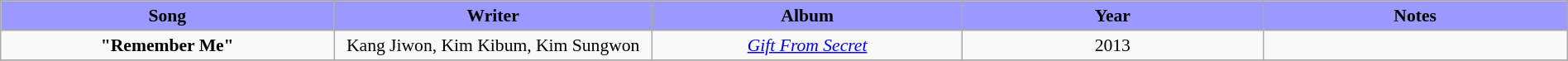<table class="wikitable" style="margin:0.5em auto; clear:both; font-size:.9em; text-align:center; width:100%">
<tr>
<th width="500" style="background: #99F;">Song</th>
<th width="500" style="background: #99F;">Writer</th>
<th width="500" style="background: #99F;">Album</th>
<th width="500" style="background: #99F;">Year</th>
<th width="500" style="background: #99F;">Notes</th>
</tr>
<tr>
<td><strong>"Remember Me"</strong> </td>
<td>Kang Jiwon, Kim Kibum, Kim Sungwon</td>
<td><em><a href='#'>Gift From Secret</a></em></td>
<td>2013</td>
<td></td>
</tr>
<tr>
</tr>
</table>
